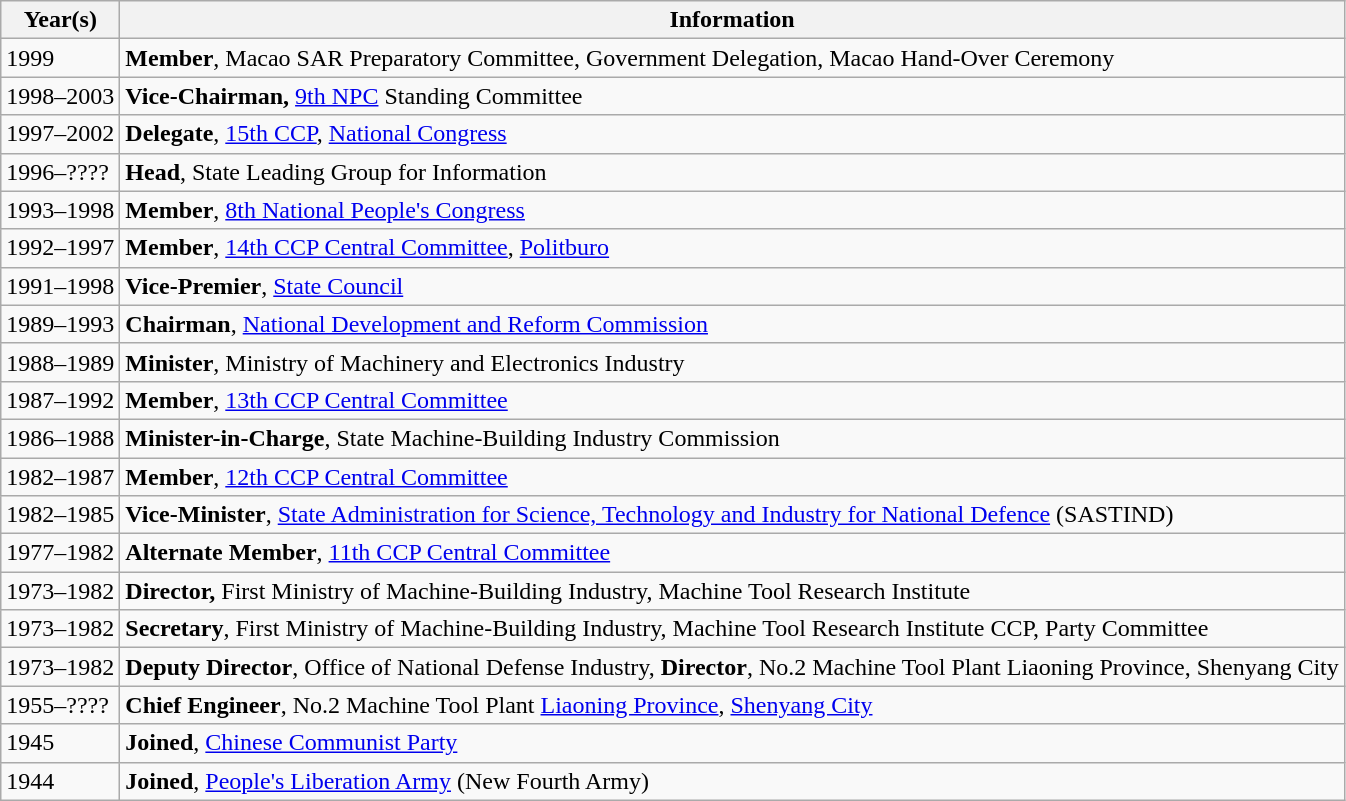<table class="wikitable">
<tr>
<th>Year(s)</th>
<th>Information</th>
</tr>
<tr>
<td>1999</td>
<td><strong>Member</strong>, Macao SAR Preparatory Committee, Government Delegation, Macao Hand-Over Ceremony</td>
</tr>
<tr>
<td>1998–2003</td>
<td><strong>Vice-Chairman,</strong> <a href='#'>9th NPC</a> Standing Committee</td>
</tr>
<tr>
<td>1997–2002</td>
<td><strong>Delegate</strong>, <a href='#'>15th CCP</a>, <a href='#'>National Congress</a></td>
</tr>
<tr>
<td>1996–????</td>
<td><strong>Head</strong>, State Leading Group for Information</td>
</tr>
<tr>
<td>1993–1998</td>
<td><strong>Member</strong>, <a href='#'>8th National People's Congress</a></td>
</tr>
<tr>
<td>1992–1997</td>
<td><strong>Member</strong>, <a href='#'>14th CCP Central Committee</a>, <a href='#'>Politburo</a></td>
</tr>
<tr>
<td>1991–1998</td>
<td><strong>Vice-Premier</strong>, <a href='#'>State Council</a></td>
</tr>
<tr>
<td>1989–1993</td>
<td><strong>Chairman</strong>, <a href='#'>National Development and Reform Commission</a></td>
</tr>
<tr>
<td>1988–1989</td>
<td><strong>Minister</strong>, Ministry of Machinery and Electronics Industry</td>
</tr>
<tr>
<td>1987–1992</td>
<td><strong>Member</strong>, <a href='#'>13th CCP Central Committee</a></td>
</tr>
<tr>
<td>1986–1988</td>
<td><strong>Minister-in-Charge</strong>, State Machine-Building Industry Commission</td>
</tr>
<tr>
<td>1982–1987</td>
<td><strong>Member</strong>, <a href='#'>12th CCP Central Committee</a></td>
</tr>
<tr>
<td>1982–1985</td>
<td><strong>Vice-Minister</strong>, <a href='#'>State Administration for Science, Technology and Industry for National Defence</a> (SASTIND)</td>
</tr>
<tr>
<td>1977–1982</td>
<td><strong>Alternate Member</strong>, <a href='#'>11th CCP Central Committee</a></td>
</tr>
<tr>
<td>1973–1982</td>
<td><strong>Director,</strong> First Ministry of Machine-Building Industry, Machine Tool Research Institute</td>
</tr>
<tr>
<td>1973–1982</td>
<td><strong>Secretary</strong>, First Ministry of Machine-Building Industry, Machine Tool Research Institute CCP, Party Committee</td>
</tr>
<tr>
<td>1973–1982</td>
<td><strong>Deputy</strong> <strong>Director</strong>, Office of National Defense Industry, <strong>Director</strong>, No.2 Machine Tool Plant Liaoning Province, Shenyang City</td>
</tr>
<tr>
<td>1955–????</td>
<td><strong>Chief Engineer</strong>, No.2 Machine Tool Plant <a href='#'>Liaoning Province</a>, <a href='#'>Shenyang City</a></td>
</tr>
<tr>
<td>1945</td>
<td><strong>Joined</strong>, <a href='#'>Chinese Communist Party</a></td>
</tr>
<tr>
<td>1944</td>
<td><strong>Joined</strong>, <a href='#'>People's Liberation Army</a> (New Fourth Army)</td>
</tr>
</table>
